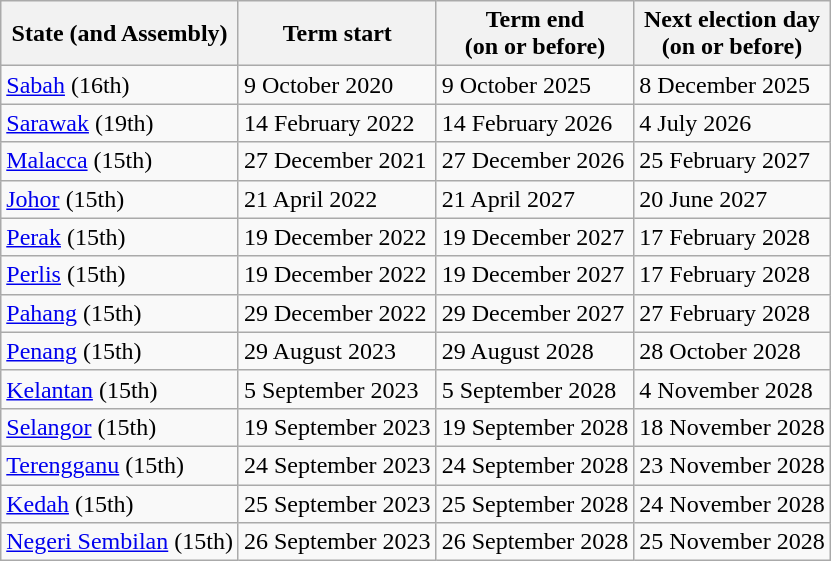<table class="wikitable">
<tr>
<th>State (and Assembly)</th>
<th>Term start</th>
<th>Term end<br>(on or before)</th>
<th>Next election day<br>(on or before)</th>
</tr>
<tr>
<td> <a href='#'>Sabah</a> (16th)</td>
<td>9 October 2020</td>
<td>9 October 2025</td>
<td>8 December 2025</td>
</tr>
<tr>
<td> <a href='#'>Sarawak</a> (19th)</td>
<td>14 February 2022</td>
<td>14 February 2026</td>
<td>4 July 2026</td>
</tr>
<tr>
<td> <a href='#'>Malacca</a> (15th)</td>
<td>27 December 2021</td>
<td>27 December 2026</td>
<td>25 February 2027</td>
</tr>
<tr>
<td> <a href='#'>Johor</a> (15th)</td>
<td>21 April 2022</td>
<td>21 April 2027</td>
<td>20 June 2027</td>
</tr>
<tr>
<td> <a href='#'>Perak</a> (15th)</td>
<td>19 December 2022</td>
<td>19 December 2027</td>
<td>17 February 2028</td>
</tr>
<tr>
<td> <a href='#'>Perlis</a> (15th)</td>
<td>19 December 2022</td>
<td>19 December 2027</td>
<td>17 February 2028</td>
</tr>
<tr>
<td> <a href='#'>Pahang</a> (15th)</td>
<td>29 December 2022</td>
<td>29 December 2027</td>
<td>27 February 2028</td>
</tr>
<tr>
<td> <a href='#'>Penang</a> (15th)</td>
<td>29 August 2023</td>
<td>29 August 2028</td>
<td>28 October 2028</td>
</tr>
<tr>
<td> <a href='#'>Kelantan</a> (15th)</td>
<td>5 September 2023</td>
<td>5 September 2028</td>
<td>4 November 2028</td>
</tr>
<tr>
<td> <a href='#'>Selangor</a> (15th)</td>
<td>19 September 2023</td>
<td>19 September 2028</td>
<td>18 November 2028</td>
</tr>
<tr>
<td> <a href='#'>Terengganu</a> (15th)</td>
<td>24 September 2023</td>
<td>24 September 2028</td>
<td>23 November 2028</td>
</tr>
<tr>
<td> <a href='#'>Kedah</a> (15th)</td>
<td>25 September 2023</td>
<td>25 September 2028</td>
<td>24 November 2028</td>
</tr>
<tr>
<td> <a href='#'>Negeri Sembilan</a> (15th)</td>
<td>26 September 2023</td>
<td>26 September 2028</td>
<td>25 November 2028</td>
</tr>
</table>
